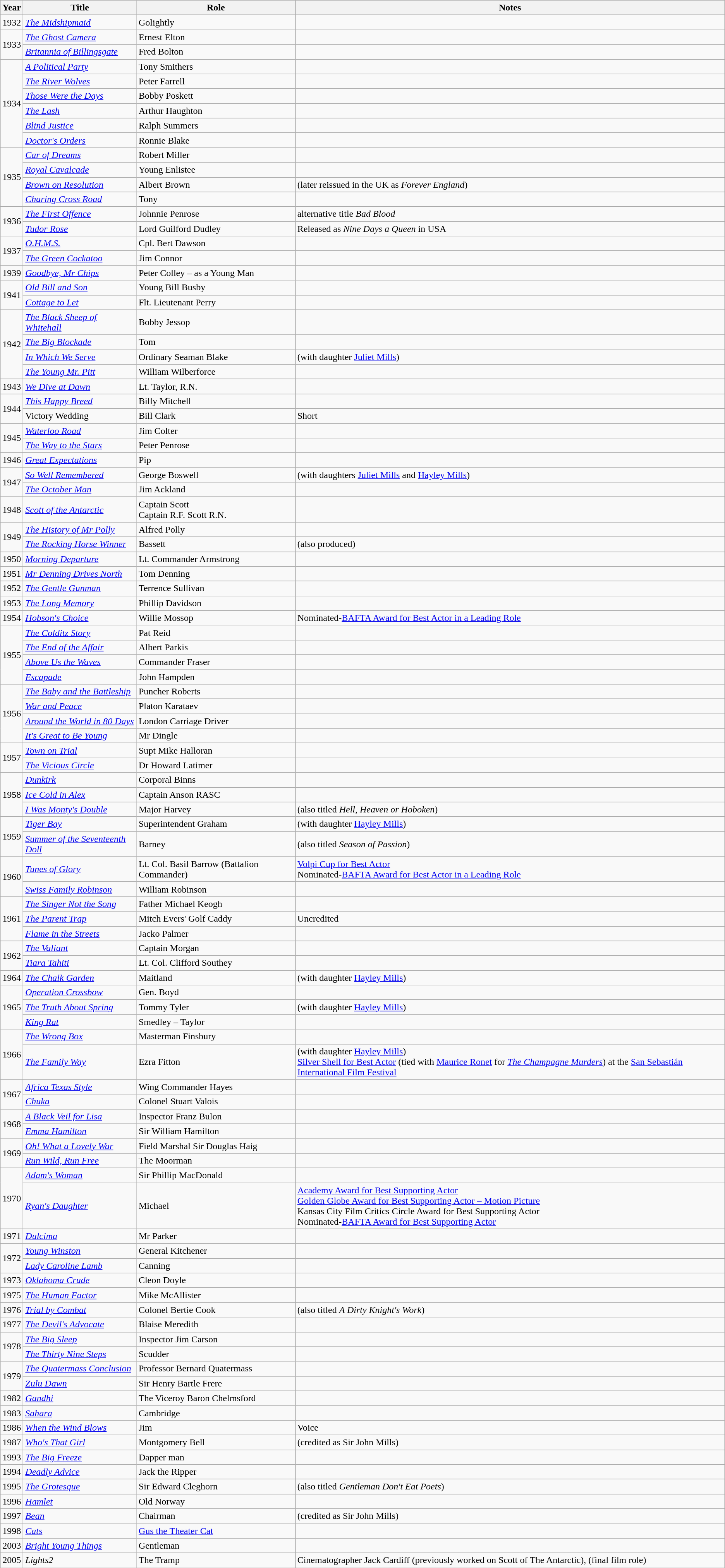<table class="wikitable" style="font-size: 100%;">
<tr>
<th>Year</th>
<th>Title</th>
<th>Role</th>
<th>Notes</th>
</tr>
<tr>
<td>1932</td>
<td><em><a href='#'>The Midshipmaid</a></em></td>
<td>Golightly</td>
<td></td>
</tr>
<tr>
<td rowspan="2">1933</td>
<td><em><a href='#'>The Ghost Camera</a></em></td>
<td>Ernest Elton</td>
<td></td>
</tr>
<tr>
<td><em><a href='#'>Britannia of Billingsgate</a></em></td>
<td>Fred Bolton</td>
<td></td>
</tr>
<tr>
<td rowspan="6">1934</td>
<td><em><a href='#'>A Political Party</a></em></td>
<td>Tony Smithers</td>
<td></td>
</tr>
<tr>
<td><em><a href='#'>The River Wolves</a></em></td>
<td>Peter Farrell</td>
<td></td>
</tr>
<tr>
<td><em><a href='#'>Those Were the Days</a></em></td>
<td>Bobby Poskett</td>
<td></td>
</tr>
<tr>
<td><em><a href='#'>The Lash</a></em></td>
<td>Arthur Haughton</td>
<td></td>
</tr>
<tr>
<td><em><a href='#'>Blind Justice</a></em></td>
<td>Ralph Summers</td>
<td></td>
</tr>
<tr>
<td><em><a href='#'>Doctor's Orders</a></em></td>
<td>Ronnie Blake</td>
<td></td>
</tr>
<tr>
<td rowspan="4">1935</td>
<td><em><a href='#'>Car of Dreams</a></em></td>
<td>Robert Miller</td>
<td></td>
</tr>
<tr>
<td><em><a href='#'>Royal Cavalcade</a></em></td>
<td>Young Enlistee</td>
<td></td>
</tr>
<tr>
<td><em><a href='#'>Brown on Resolution</a></em></td>
<td>Albert Brown</td>
<td>(later reissued in the UK as <em>Forever England</em>)</td>
</tr>
<tr>
<td><em><a href='#'>Charing Cross Road</a></em></td>
<td>Tony</td>
<td></td>
</tr>
<tr>
<td rowspan="2">1936</td>
<td><em><a href='#'>The First Offence</a></em></td>
<td>Johnnie Penrose</td>
<td>alternative title <em>Bad Blood</em></td>
</tr>
<tr>
<td><em><a href='#'>Tudor Rose</a></em></td>
<td>Lord Guilford Dudley</td>
<td>Released as <em>Nine Days a Queen</em> in USA</td>
</tr>
<tr>
<td rowspan="2">1937</td>
<td><em><a href='#'>O.H.M.S.</a></em></td>
<td>Cpl. Bert Dawson</td>
<td></td>
</tr>
<tr>
<td><em><a href='#'>The Green Cockatoo</a></em></td>
<td>Jim Connor</td>
<td></td>
</tr>
<tr>
<td>1939</td>
<td><em><a href='#'>Goodbye, Mr Chips</a></em></td>
<td>Peter Colley – as a Young Man</td>
<td></td>
</tr>
<tr>
<td rowspan="2">1941</td>
<td><em><a href='#'>Old Bill and Son</a></em></td>
<td>Young Bill Busby</td>
<td></td>
</tr>
<tr>
<td><em><a href='#'>Cottage to Let</a></em></td>
<td>Flt. Lieutenant Perry</td>
<td></td>
</tr>
<tr>
<td rowspan="4">1942</td>
<td><em><a href='#'>The Black Sheep of Whitehall</a></em></td>
<td>Bobby Jessop</td>
<td></td>
</tr>
<tr>
<td><em><a href='#'>The Big Blockade</a></em></td>
<td>Tom</td>
<td></td>
</tr>
<tr>
<td><em><a href='#'>In Which We Serve</a></em></td>
<td>Ordinary Seaman Blake</td>
<td>(with daughter <a href='#'>Juliet Mills</a>)</td>
</tr>
<tr>
<td><em><a href='#'>The Young Mr. Pitt</a></em></td>
<td>William Wilberforce</td>
<td></td>
</tr>
<tr>
<td>1943</td>
<td><em><a href='#'>We Dive at Dawn</a></em></td>
<td>Lt. Taylor, R.N.</td>
<td></td>
</tr>
<tr>
<td rowspan="2">1944</td>
<td><em><a href='#'>This Happy Breed</a></em></td>
<td>Billy Mitchell</td>
<td></td>
</tr>
<tr>
<td>Victory Wedding</td>
<td>Bill Clark</td>
<td>Short</td>
</tr>
<tr>
<td rowspan="2">1945</td>
<td><em><a href='#'>Waterloo Road</a></em></td>
<td>Jim Colter</td>
<td></td>
</tr>
<tr>
<td><em><a href='#'>The Way to the Stars</a></em></td>
<td>Peter Penrose</td>
<td></td>
</tr>
<tr>
<td>1946</td>
<td><em><a href='#'>Great Expectations</a></em></td>
<td>Pip</td>
<td></td>
</tr>
<tr>
<td rowspan="2">1947</td>
<td><em><a href='#'>So Well Remembered</a></em></td>
<td>George Boswell</td>
<td>(with daughters <a href='#'>Juliet Mills</a> and <a href='#'>Hayley Mills</a>)</td>
</tr>
<tr>
<td><em><a href='#'>The October Man</a></em></td>
<td>Jim Ackland</td>
<td></td>
</tr>
<tr>
<td>1948</td>
<td><em><a href='#'>Scott of the Antarctic</a></em></td>
<td>Captain Scott<br>Captain R.F. Scott R.N.</td>
<td></td>
</tr>
<tr>
<td rowspan="2">1949</td>
<td><em><a href='#'>The History of Mr Polly</a></em></td>
<td>Alfred Polly</td>
<td></td>
</tr>
<tr>
<td><em><a href='#'>The Rocking Horse Winner</a></em></td>
<td>Bassett</td>
<td>(also produced)</td>
</tr>
<tr>
<td>1950</td>
<td><em><a href='#'>Morning Departure</a></em></td>
<td>Lt. Commander Armstrong</td>
<td></td>
</tr>
<tr>
<td>1951</td>
<td><em><a href='#'>Mr Denning Drives North</a></em></td>
<td>Tom Denning</td>
<td></td>
</tr>
<tr>
<td>1952</td>
<td><em><a href='#'>The Gentle Gunman</a></em></td>
<td>Terrence Sullivan</td>
<td></td>
</tr>
<tr>
<td>1953</td>
<td><em><a href='#'>The Long Memory</a></em></td>
<td>Phillip Davidson</td>
<td></td>
</tr>
<tr>
<td>1954</td>
<td><em><a href='#'>Hobson's Choice</a></em></td>
<td>Willie Mossop</td>
<td>Nominated-<a href='#'>BAFTA Award for Best Actor in a Leading Role</a></td>
</tr>
<tr>
<td rowspan="4">1955</td>
<td><em><a href='#'>The Colditz Story</a></em></td>
<td>Pat Reid</td>
<td></td>
</tr>
<tr>
<td><em><a href='#'>The End of the Affair</a></em></td>
<td>Albert Parkis</td>
<td></td>
</tr>
<tr>
<td><em><a href='#'>Above Us the Waves</a></em></td>
<td>Commander Fraser</td>
<td></td>
</tr>
<tr>
<td><em><a href='#'>Escapade</a></em></td>
<td>John Hampden</td>
<td></td>
</tr>
<tr>
<td rowspan="4">1956</td>
<td><em><a href='#'>The Baby and the Battleship</a></em></td>
<td>Puncher Roberts</td>
<td></td>
</tr>
<tr>
<td><em><a href='#'>War and Peace</a></em></td>
<td>Platon Karataev</td>
<td></td>
</tr>
<tr>
<td><em><a href='#'>Around the World in 80 Days</a></em></td>
<td>London Carriage Driver</td>
<td></td>
</tr>
<tr>
<td><em><a href='#'>It's Great to Be Young</a></em></td>
<td>Mr Dingle</td>
<td></td>
</tr>
<tr>
<td rowspan="2">1957</td>
<td><em><a href='#'>Town on Trial</a></em></td>
<td>Supt Mike Halloran</td>
<td></td>
</tr>
<tr>
<td><em><a href='#'>The Vicious Circle</a></em></td>
<td>Dr Howard Latimer</td>
<td></td>
</tr>
<tr>
<td rowspan="3">1958</td>
<td><em><a href='#'>Dunkirk</a></em></td>
<td>Corporal Binns</td>
<td></td>
</tr>
<tr>
<td><em><a href='#'>Ice Cold in Alex</a></em></td>
<td>Captain Anson RASC</td>
<td></td>
</tr>
<tr>
<td><em><a href='#'>I Was Monty's Double</a></em></td>
<td>Major Harvey</td>
<td>(also titled <em>Hell, Heaven or Hoboken</em>)</td>
</tr>
<tr>
<td rowspan="2">1959</td>
<td><em><a href='#'>Tiger Bay</a></em></td>
<td>Superintendent Graham</td>
<td>(with daughter <a href='#'>Hayley Mills</a>)</td>
</tr>
<tr>
<td><em><a href='#'>Summer of the Seventeenth Doll</a></em></td>
<td>Barney</td>
<td>(also titled <em>Season of Passion</em>)</td>
</tr>
<tr>
<td rowspan="2">1960</td>
<td><em><a href='#'>Tunes of Glory</a></em></td>
<td>Lt. Col. Basil Barrow (Battalion Commander)</td>
<td><a href='#'>Volpi Cup for Best Actor</a><br>Nominated-<a href='#'>BAFTA Award for Best Actor in a Leading Role</a></td>
</tr>
<tr>
<td><em><a href='#'>Swiss Family Robinson</a></em></td>
<td>William Robinson</td>
<td></td>
</tr>
<tr>
<td rowspan="3">1961</td>
<td><em><a href='#'>The Singer Not the Song</a></em></td>
<td>Father Michael Keogh</td>
<td></td>
</tr>
<tr>
<td><em><a href='#'>The Parent Trap</a></em></td>
<td>Mitch Evers' Golf Caddy</td>
<td>Uncredited</td>
</tr>
<tr>
<td><em><a href='#'>Flame in the Streets</a></em></td>
<td>Jacko Palmer</td>
<td></td>
</tr>
<tr>
<td rowspan="2">1962</td>
<td><em><a href='#'>The Valiant</a></em></td>
<td>Captain Morgan</td>
<td></td>
</tr>
<tr>
<td><em><a href='#'>Tiara Tahiti</a></em></td>
<td>Lt. Col. Clifford Southey</td>
<td></td>
</tr>
<tr>
<td>1964</td>
<td><em><a href='#'>The Chalk Garden</a></em></td>
<td>Maitland</td>
<td>(with daughter <a href='#'>Hayley Mills</a>)</td>
</tr>
<tr>
<td rowspan="3">1965</td>
<td><em><a href='#'>Operation Crossbow</a></em></td>
<td>Gen. Boyd</td>
<td></td>
</tr>
<tr>
<td><em><a href='#'>The Truth About Spring</a></em></td>
<td>Tommy Tyler</td>
<td>(with daughter <a href='#'>Hayley Mills</a>)</td>
</tr>
<tr>
<td><em><a href='#'>King Rat</a></em></td>
<td>Smedley – Taylor</td>
<td></td>
</tr>
<tr>
<td rowspan="2">1966</td>
<td><em><a href='#'>The Wrong Box</a></em></td>
<td>Masterman Finsbury</td>
<td></td>
</tr>
<tr>
<td><em><a href='#'>The Family Way</a></em></td>
<td>Ezra Fitton</td>
<td>(with daughter <a href='#'>Hayley Mills</a>)<br><a href='#'>Silver Shell for Best Actor</a> (tied with <a href='#'>Maurice Ronet</a> for <em><a href='#'>The Champagne Murders</a></em>) at the <a href='#'>San Sebastián International Film Festival</a></td>
</tr>
<tr>
<td rowspan="2">1967</td>
<td><em><a href='#'>Africa Texas Style</a></em></td>
<td>Wing Commander Hayes</td>
<td></td>
</tr>
<tr>
<td><em><a href='#'>Chuka</a></em></td>
<td>Colonel Stuart Valois</td>
<td></td>
</tr>
<tr>
<td rowspan="2">1968</td>
<td><em><a href='#'>A Black Veil for Lisa</a></em></td>
<td>Inspector Franz Bulon</td>
<td></td>
</tr>
<tr>
<td><em><a href='#'>Emma Hamilton</a></em></td>
<td>Sir William Hamilton</td>
<td></td>
</tr>
<tr>
<td rowspan="2">1969</td>
<td><em><a href='#'>Oh! What a Lovely War</a></em></td>
<td>Field Marshal Sir Douglas Haig</td>
<td></td>
</tr>
<tr>
<td><em><a href='#'>Run Wild, Run Free</a></em></td>
<td>The Moorman</td>
<td></td>
</tr>
<tr>
<td rowspan="2">1970</td>
<td><em><a href='#'>Adam's Woman</a></em></td>
<td>Sir Phillip MacDonald</td>
<td></td>
</tr>
<tr>
<td><em><a href='#'>Ryan's Daughter</a></em></td>
<td>Michael</td>
<td><a href='#'>Academy Award for Best Supporting Actor</a><br><a href='#'>Golden Globe Award for Best Supporting Actor – Motion Picture</a><br>Kansas City Film Critics Circle Award for Best Supporting Actor<br> Nominated-<a href='#'>BAFTA Award for Best Supporting Actor</a></td>
</tr>
<tr>
<td>1971</td>
<td><em><a href='#'>Dulcima</a></em></td>
<td>Mr Parker</td>
<td></td>
</tr>
<tr>
<td rowspan="2">1972</td>
<td><em><a href='#'>Young Winston</a></em></td>
<td>General Kitchener</td>
<td></td>
</tr>
<tr>
<td><em><a href='#'>Lady Caroline Lamb</a></em></td>
<td>Canning</td>
<td></td>
</tr>
<tr>
<td>1973</td>
<td><em><a href='#'>Oklahoma Crude</a></em></td>
<td>Cleon Doyle</td>
<td></td>
</tr>
<tr>
<td>1975</td>
<td><em><a href='#'>The Human Factor</a></em></td>
<td>Mike McAllister</td>
<td></td>
</tr>
<tr>
<td>1976</td>
<td><em><a href='#'>Trial by Combat</a></em></td>
<td>Colonel Bertie Cook</td>
<td>(also titled <em>A Dirty Knight's Work</em>)</td>
</tr>
<tr>
<td>1977</td>
<td><em><a href='#'>The Devil's Advocate</a></em></td>
<td>Blaise Meredith</td>
<td></td>
</tr>
<tr>
<td rowspan="2">1978</td>
<td><em><a href='#'>The Big Sleep</a></em></td>
<td>Inspector Jim Carson</td>
<td></td>
</tr>
<tr>
<td><em><a href='#'>The Thirty Nine Steps</a></em></td>
<td>Scudder</td>
<td></td>
</tr>
<tr>
<td rowspan="2">1979</td>
<td><em><a href='#'>The Quatermass Conclusion</a></em></td>
<td>Professor Bernard Quatermass</td>
<td></td>
</tr>
<tr>
<td><em><a href='#'>Zulu Dawn</a></em></td>
<td>Sir Henry Bartle Frere</td>
<td></td>
</tr>
<tr>
<td>1982</td>
<td><em><a href='#'>Gandhi</a></em></td>
<td>The Viceroy Baron Chelmsford</td>
<td></td>
</tr>
<tr>
<td>1983</td>
<td><em><a href='#'>Sahara</a></em></td>
<td>Cambridge</td>
<td></td>
</tr>
<tr>
<td>1986</td>
<td><em><a href='#'>When the Wind Blows</a></em></td>
<td>Jim</td>
<td>Voice</td>
</tr>
<tr>
<td>1987</td>
<td><em><a href='#'>Who's That Girl</a></em></td>
<td>Montgomery Bell</td>
<td>(credited as Sir John Mills)</td>
</tr>
<tr>
<td>1993</td>
<td><em><a href='#'>The Big Freeze</a></em></td>
<td>Dapper man</td>
<td></td>
</tr>
<tr>
<td>1994</td>
<td><em><a href='#'>Deadly Advice</a></em></td>
<td>Jack the Ripper</td>
<td></td>
</tr>
<tr>
<td>1995</td>
<td><em><a href='#'>The Grotesque</a></em></td>
<td>Sir Edward Cleghorn</td>
<td>(also titled <em>Gentleman Don't Eat Poets</em>)</td>
</tr>
<tr>
<td>1996</td>
<td><em><a href='#'>Hamlet</a></em></td>
<td>Old Norway</td>
<td></td>
</tr>
<tr>
<td>1997</td>
<td><em><a href='#'>Bean</a></em></td>
<td>Chairman</td>
<td>(credited as Sir John Mills)</td>
</tr>
<tr>
<td>1998</td>
<td><em><a href='#'>Cats</a></em></td>
<td><a href='#'>Gus the Theater Cat</a></td>
<td></td>
</tr>
<tr>
<td>2003</td>
<td><em><a href='#'>Bright Young Things</a></em></td>
<td>Gentleman</td>
<td></td>
</tr>
<tr>
<td>2005</td>
<td><em>Lights2</em></td>
<td>The Tramp</td>
<td>Cinematographer Jack Cardiff (previously worked on Scott of The Antarctic), (final film role)</td>
</tr>
</table>
